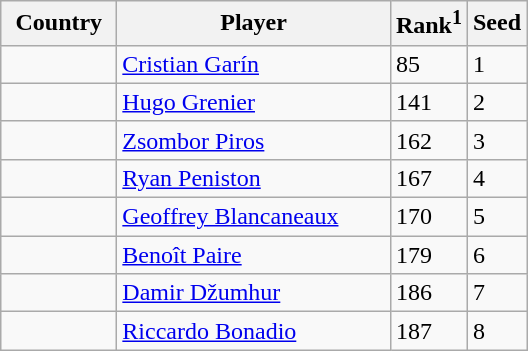<table class="sortable wikitable">
<tr>
<th width="70">Country</th>
<th width="175">Player</th>
<th>Rank<sup>1</sup></th>
<th>Seed</th>
</tr>
<tr>
<td></td>
<td><a href='#'>Cristian Garín</a></td>
<td>85</td>
<td>1</td>
</tr>
<tr>
<td></td>
<td><a href='#'>Hugo Grenier</a></td>
<td>141</td>
<td>2</td>
</tr>
<tr>
<td></td>
<td><a href='#'>Zsombor Piros</a></td>
<td>162</td>
<td>3</td>
</tr>
<tr>
<td></td>
<td><a href='#'>Ryan Peniston</a></td>
<td>167</td>
<td>4</td>
</tr>
<tr>
<td></td>
<td><a href='#'>Geoffrey Blancaneaux</a></td>
<td>170</td>
<td>5</td>
</tr>
<tr>
<td></td>
<td><a href='#'>Benoît Paire</a></td>
<td>179</td>
<td>6</td>
</tr>
<tr>
<td></td>
<td><a href='#'>Damir Džumhur</a></td>
<td>186</td>
<td>7</td>
</tr>
<tr>
<td></td>
<td><a href='#'>Riccardo Bonadio</a></td>
<td>187</td>
<td>8</td>
</tr>
</table>
